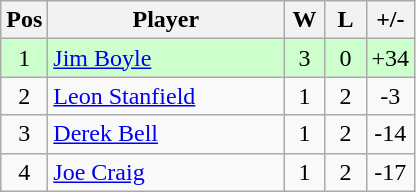<table class="wikitable" style="font-size: 100%">
<tr>
<th width=20>Pos</th>
<th width=150>Player</th>
<th width=20>W</th>
<th width=20>L</th>
<th width=20>+/-</th>
</tr>
<tr align=center style="background: #ccffcc;">
<td>1</td>
<td align="left"> <a href='#'>Jim Boyle</a></td>
<td>3</td>
<td>0</td>
<td>+34</td>
</tr>
<tr align=center>
<td>2</td>
<td align="left"> <a href='#'>Leon Stanfield</a></td>
<td>1</td>
<td>2</td>
<td>-3</td>
</tr>
<tr align=center>
<td>3</td>
<td align="left"> <a href='#'>Derek Bell</a></td>
<td>1</td>
<td>2</td>
<td>-14</td>
</tr>
<tr align=center>
<td>4</td>
<td align="left"> <a href='#'>Joe Craig</a></td>
<td>1</td>
<td>2</td>
<td>-17</td>
</tr>
</table>
